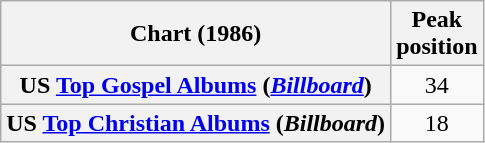<table class="wikitable sortable plainrowheaders">
<tr>
<th>Chart (1986)</th>
<th>Peak<br>position</th>
</tr>
<tr>
<th scope="row">US <a href='#'>Top Gospel Albums</a> (<em><a href='#'>Billboard</a></em>)</th>
<td align="center">34</td>
</tr>
<tr>
<th scope="row">US <a href='#'>Top Christian Albums</a> (<em>Billboard</em>)</th>
<td align="center">18</td>
</tr>
</table>
